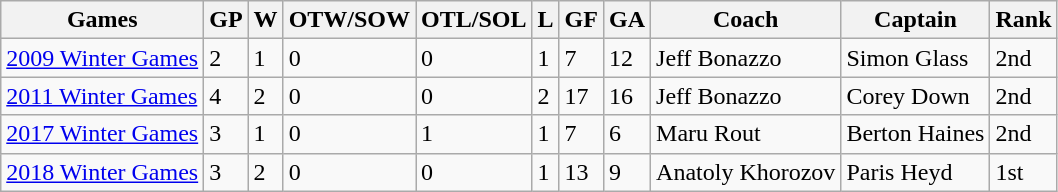<table class="wikitable sortable">
<tr>
<th>Games</th>
<th>GP</th>
<th>W</th>
<th>OTW/SOW</th>
<th>OTL/SOL</th>
<th>L</th>
<th>GF</th>
<th>GA</th>
<th>Coach</th>
<th>Captain</th>
<th>Rank</th>
</tr>
<tr>
<td><a href='#'>2009 Winter Games</a></td>
<td>2</td>
<td>1</td>
<td>0</td>
<td>0</td>
<td>1</td>
<td>7</td>
<td>12</td>
<td>Jeff Bonazzo</td>
<td>Simon Glass</td>
<td>2nd</td>
</tr>
<tr>
<td><a href='#'>2011 Winter Games</a></td>
<td>4</td>
<td>2</td>
<td>0</td>
<td>0</td>
<td>2</td>
<td>17</td>
<td>16</td>
<td>Jeff Bonazzo</td>
<td>Corey Down</td>
<td>2nd</td>
</tr>
<tr>
<td><a href='#'>2017 Winter Games</a></td>
<td>3</td>
<td>1</td>
<td>0</td>
<td>1</td>
<td>1</td>
<td>7</td>
<td>6</td>
<td>Maru Rout</td>
<td>Berton Haines</td>
<td>2nd</td>
</tr>
<tr>
<td><a href='#'>2018 Winter Games</a></td>
<td>3</td>
<td>2</td>
<td>0</td>
<td>0</td>
<td>1</td>
<td>13</td>
<td>9</td>
<td>Anatoly Khorozov</td>
<td>Paris Heyd</td>
<td>1st</td>
</tr>
</table>
